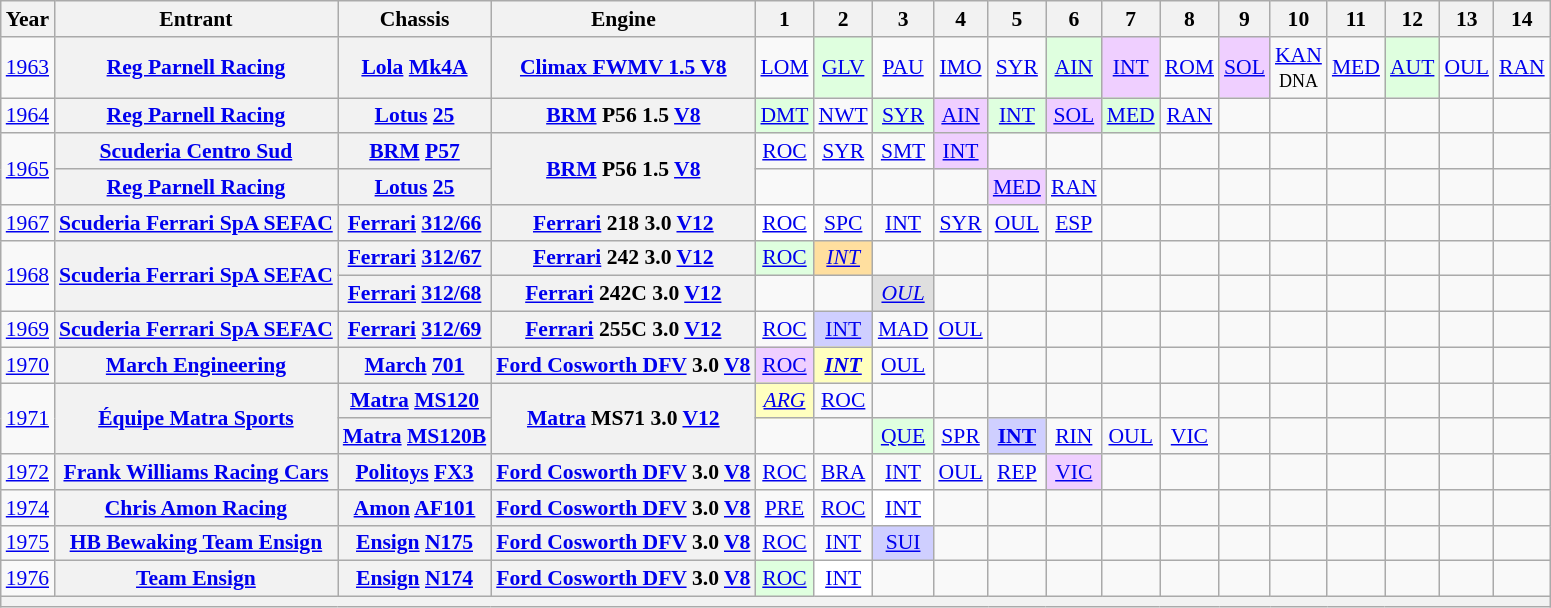<table class="wikitable" style="text-align:center; font-size:90%">
<tr>
<th>Year</th>
<th>Entrant</th>
<th>Chassis</th>
<th>Engine</th>
<th>1</th>
<th>2</th>
<th>3</th>
<th>4</th>
<th>5</th>
<th>6</th>
<th>7</th>
<th>8</th>
<th>9</th>
<th>10</th>
<th>11</th>
<th>12</th>
<th>13</th>
<th>14</th>
</tr>
<tr>
<td><a href='#'>1963</a></td>
<th><a href='#'>Reg Parnell Racing</a></th>
<th><a href='#'>Lola</a> <a href='#'>Mk4A</a></th>
<th><a href='#'>Climax FWMV 1.5 V8</a></th>
<td><a href='#'>LOM</a></td>
<td style="background:#DFFFDF;"><a href='#'>GLV</a><br></td>
<td><a href='#'>PAU</a></td>
<td><a href='#'>IMO</a></td>
<td><a href='#'>SYR</a></td>
<td style="background:#DFFFDF;"><a href='#'>AIN</a><br></td>
<td style="background:#EFCFFF;"><a href='#'>INT</a><br></td>
<td><a href='#'>ROM</a></td>
<td style="background:#EFCFFF;"><a href='#'>SOL</a><br></td>
<td><a href='#'>KAN</a><br><small>DNA</small></td>
<td><a href='#'>MED</a></td>
<td style="background:#DFFFDF;"><a href='#'>AUT</a><br></td>
<td><a href='#'>OUL</a></td>
<td><a href='#'>RAN</a></td>
</tr>
<tr>
<td><a href='#'>1964</a></td>
<th><a href='#'>Reg Parnell Racing</a></th>
<th><a href='#'>Lotus</a> <a href='#'>25</a></th>
<th><a href='#'>BRM</a> P56 1.5 <a href='#'>V8</a></th>
<td style="background:#DFFFDF;"><a href='#'>DMT</a><br></td>
<td><a href='#'>NWT</a></td>
<td style="background:#DFFFDF;"><a href='#'>SYR</a><br></td>
<td style="background:#EFCFFF;"><a href='#'>AIN</a><br></td>
<td style="background:#DFFFDF;"><a href='#'>INT</a><br></td>
<td style="background:#EFCFFF;"><a href='#'>SOL</a><br></td>
<td style="background:#DFFFDF;"><a href='#'>MED</a><br></td>
<td><a href='#'>RAN</a></td>
<td></td>
<td></td>
<td></td>
<td></td>
<td></td>
<td></td>
</tr>
<tr>
<td rowspan=2><a href='#'>1965</a></td>
<th><a href='#'>Scuderia Centro Sud</a></th>
<th><a href='#'>BRM</a> <a href='#'>P57</a></th>
<th rowspan=2><a href='#'>BRM</a> P56 1.5 <a href='#'>V8</a></th>
<td><a href='#'>ROC</a></td>
<td><a href='#'>SYR</a></td>
<td><a href='#'>SMT</a></td>
<td style="background:#EFCFFF;"><a href='#'>INT</a><br></td>
<td></td>
<td></td>
<td></td>
<td></td>
<td></td>
<td></td>
<td></td>
<td></td>
<td></td>
<td></td>
</tr>
<tr>
<th><a href='#'>Reg Parnell Racing</a></th>
<th><a href='#'>Lotus</a> <a href='#'>25</a></th>
<td></td>
<td></td>
<td></td>
<td></td>
<td style="background:#EFCFFF;"><a href='#'>MED</a><br></td>
<td><a href='#'>RAN</a></td>
<td></td>
<td></td>
<td></td>
<td></td>
<td></td>
<td></td>
<td></td>
<td></td>
</tr>
<tr>
<td><a href='#'>1967</a></td>
<th><a href='#'>Scuderia Ferrari SpA SEFAC</a></th>
<th><a href='#'>Ferrari</a> <a href='#'>312/66</a></th>
<th><a href='#'>Ferrari</a> 218 3.0 <a href='#'>V12</a></th>
<td style="background:#FFFFFF;"><a href='#'>ROC</a><br></td>
<td><a href='#'>SPC</a></td>
<td><a href='#'>INT</a></td>
<td><a href='#'>SYR</a></td>
<td><a href='#'>OUL</a></td>
<td><a href='#'>ESP</a></td>
<td></td>
<td></td>
<td></td>
<td></td>
<td></td>
<td></td>
<td></td>
<td></td>
</tr>
<tr>
<td rowspan=2><a href='#'>1968</a></td>
<th rowspan=2><a href='#'>Scuderia Ferrari SpA SEFAC</a></th>
<th><a href='#'>Ferrari</a> <a href='#'>312/67</a></th>
<th><a href='#'>Ferrari</a> 242 3.0 <a href='#'>V12</a></th>
<td style="background:#DFFFDF;"><a href='#'>ROC</a><br></td>
<td style="background:#FFDF9F;"><em><a href='#'>INT</a></em><br></td>
<td></td>
<td></td>
<td></td>
<td></td>
<td></td>
<td></td>
<td></td>
<td></td>
<td></td>
<td></td>
<td></td>
<td></td>
</tr>
<tr>
<th><a href='#'>Ferrari</a> <a href='#'>312/68</a></th>
<th><a href='#'>Ferrari</a> 242C 3.0 <a href='#'>V12</a></th>
<td></td>
<td></td>
<td style="background:#DFDFDF;"><em><a href='#'>OUL</a></em><br></td>
<td></td>
<td></td>
<td></td>
<td></td>
<td></td>
<td></td>
<td></td>
<td></td>
<td></td>
<td></td>
<td></td>
</tr>
<tr>
<td><a href='#'>1969</a></td>
<th><a href='#'>Scuderia Ferrari SpA SEFAC</a></th>
<th><a href='#'>Ferrari</a> <a href='#'>312/69</a></th>
<th><a href='#'>Ferrari</a> 255C 3.0 <a href='#'>V12</a></th>
<td><a href='#'>ROC</a></td>
<td style="background:#CFCFFF;"><a href='#'>INT</a><br></td>
<td><a href='#'>MAD</a></td>
<td><a href='#'>OUL</a></td>
<td></td>
<td></td>
<td></td>
<td></td>
<td></td>
<td></td>
<td></td>
<td></td>
<td></td>
<td></td>
</tr>
<tr>
<td><a href='#'>1970</a></td>
<th><a href='#'>March Engineering</a></th>
<th><a href='#'>March</a> <a href='#'>701</a></th>
<th><a href='#'>Ford Cosworth DFV</a> 3.0 <a href='#'>V8</a></th>
<td style="background:#EFCFFF;"><a href='#'>ROC</a><br></td>
<td style="background:#FFFFBF;"><strong><em><a href='#'>INT</a></em></strong><br></td>
<td><a href='#'>OUL</a></td>
<td></td>
<td></td>
<td></td>
<td></td>
<td></td>
<td></td>
<td></td>
<td></td>
<td></td>
<td></td>
<td></td>
</tr>
<tr>
<td rowspan=2><a href='#'>1971</a></td>
<th rowspan=2><a href='#'>Équipe Matra Sports</a></th>
<th><a href='#'>Matra</a> <a href='#'>MS120</a></th>
<th rowspan=2><a href='#'>Matra</a> MS71 3.0 <a href='#'>V12</a></th>
<td style="background:#FFFFBF;"><em><a href='#'>ARG</a></em><br></td>
<td><a href='#'>ROC</a></td>
<td></td>
<td></td>
<td></td>
<td></td>
<td></td>
<td></td>
<td></td>
<td></td>
<td></td>
<td></td>
<td></td>
<td></td>
</tr>
<tr>
<th><a href='#'>Matra</a> <a href='#'>MS120B</a></th>
<td></td>
<td></td>
<td style="background:#DFFFDF;"><a href='#'>QUE</a><br></td>
<td><a href='#'>SPR</a></td>
<td style="background:#CFCFFF;"><strong><a href='#'>INT</a></strong><br></td>
<td><a href='#'>RIN</a></td>
<td><a href='#'>OUL</a></td>
<td><a href='#'>VIC</a></td>
<td></td>
<td></td>
<td></td>
<td></td>
<td></td>
<td></td>
</tr>
<tr>
<td><a href='#'>1972</a></td>
<th><a href='#'>Frank Williams Racing Cars</a></th>
<th><a href='#'>Politoys</a> <a href='#'>FX3</a></th>
<th><a href='#'>Ford Cosworth DFV</a> 3.0 <a href='#'>V8</a></th>
<td><a href='#'>ROC</a></td>
<td><a href='#'>BRA</a></td>
<td><a href='#'>INT</a></td>
<td><a href='#'>OUL</a></td>
<td><a href='#'>REP</a></td>
<td style="background:#EFCFFF;"><a href='#'>VIC</a><br></td>
<td></td>
<td></td>
<td></td>
<td></td>
<td></td>
<td></td>
<td></td>
<td></td>
</tr>
<tr>
<td><a href='#'>1974</a></td>
<th><a href='#'>Chris Amon Racing</a></th>
<th><a href='#'>Amon</a> <a href='#'>AF101</a></th>
<th><a href='#'>Ford Cosworth DFV</a> 3.0 <a href='#'>V8</a></th>
<td><a href='#'>PRE</a></td>
<td><a href='#'>ROC</a></td>
<td style="background:#FFFFFF;"><a href='#'>INT</a><br></td>
<td></td>
<td></td>
<td></td>
<td></td>
<td></td>
<td></td>
<td></td>
<td></td>
<td></td>
<td></td>
<td></td>
</tr>
<tr>
<td><a href='#'>1975</a></td>
<th><a href='#'>HB Bewaking Team Ensign</a></th>
<th><a href='#'>Ensign</a> <a href='#'>N175</a></th>
<th><a href='#'>Ford Cosworth DFV</a> 3.0 <a href='#'>V8</a></th>
<td><a href='#'>ROC</a></td>
<td><a href='#'>INT</a></td>
<td style="background:#CFCFFF;"><a href='#'>SUI</a><br></td>
<td></td>
<td></td>
<td></td>
<td></td>
<td></td>
<td></td>
<td></td>
<td></td>
<td></td>
<td></td>
<td></td>
</tr>
<tr>
<td><a href='#'>1976</a></td>
<th><a href='#'>Team Ensign</a></th>
<th><a href='#'>Ensign</a> <a href='#'>N174</a></th>
<th><a href='#'>Ford Cosworth DFV</a> 3.0 <a href='#'>V8</a></th>
<td style="background:#DFFFDF;"><a href='#'>ROC</a><br></td>
<td style="background:#FFFFFF;"><a href='#'>INT</a><br></td>
<td></td>
<td></td>
<td></td>
<td></td>
<td></td>
<td></td>
<td></td>
<td></td>
<td></td>
<td></td>
<td></td>
<td></td>
</tr>
<tr>
<th colspan=18></th>
</tr>
</table>
